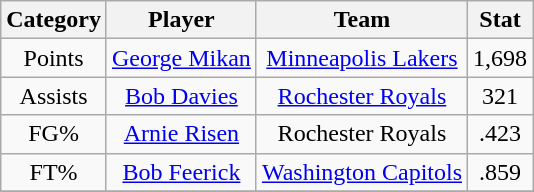<table class="wikitable" style="text-align:center">
<tr>
<th>Category</th>
<th>Player</th>
<th>Team</th>
<th>Stat</th>
</tr>
<tr>
<td>Points</td>
<td><a href='#'>George Mikan</a></td>
<td><a href='#'>Minneapolis Lakers</a></td>
<td>1,698</td>
</tr>
<tr>
<td>Assists</td>
<td><a href='#'>Bob Davies</a></td>
<td><a href='#'>Rochester Royals</a></td>
<td>321</td>
</tr>
<tr>
<td>FG%</td>
<td><a href='#'>Arnie Risen</a></td>
<td>Rochester Royals</td>
<td>.423</td>
</tr>
<tr>
<td>FT%</td>
<td><a href='#'>Bob Feerick</a></td>
<td><a href='#'>Washington Capitols</a></td>
<td>.859</td>
</tr>
<tr>
</tr>
</table>
